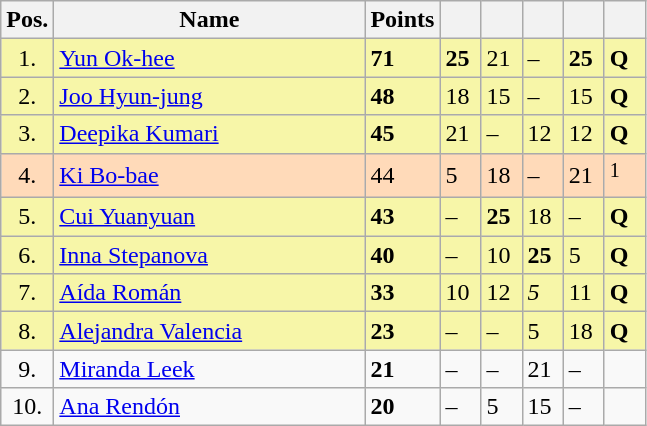<table class="wikitable">
<tr>
<th width=10px>Pos.</th>
<th width=200px>Name</th>
<th width=20px>Points</th>
<th width=20px></th>
<th width=20px></th>
<th width=20px></th>
<th width=20px></th>
<th width=20px></th>
</tr>
<tr style="background:#f7f6a8;">
<td align=center>1.</td>
<td> <a href='#'>Yun Ok-hee</a></td>
<td><strong>71</strong></td>
<td><strong>25</strong></td>
<td>21</td>
<td>–</td>
<td><strong>25</strong></td>
<td><strong>Q</strong></td>
</tr>
<tr style="background:#f7f6a8;">
<td align=center>2.</td>
<td> <a href='#'>Joo Hyun-jung</a></td>
<td><strong>48</strong></td>
<td>18</td>
<td>15</td>
<td>–</td>
<td>15</td>
<td><strong>Q</strong></td>
</tr>
<tr style="background:#f7f6a8;">
<td align=center>3.</td>
<td> <a href='#'>Deepika Kumari</a></td>
<td><strong>45</strong></td>
<td>21</td>
<td>–</td>
<td>12</td>
<td>12</td>
<td><strong>Q</strong></td>
</tr>
<tr style="background:#ffdab9;">
<td align=center>4.</td>
<td> <a href='#'>Ki Bo-bae</a></td>
<td>44</td>
<td>5</td>
<td>18</td>
<td>–</td>
<td>21</td>
<td><sup>1</sup></td>
</tr>
<tr style="background:#f7f6a8;">
<td align=center>5.</td>
<td> <a href='#'>Cui Yuanyuan</a></td>
<td><strong>43</strong></td>
<td>–</td>
<td><strong>25</strong></td>
<td>18</td>
<td>–</td>
<td><strong>Q</strong></td>
</tr>
<tr style="background:#f7f6a8;">
<td align=center>6.</td>
<td> <a href='#'>Inna Stepanova</a></td>
<td><strong>40</strong></td>
<td>–</td>
<td>10</td>
<td><strong>25</strong></td>
<td>5</td>
<td><strong>Q</strong></td>
</tr>
<tr style="background:#f7f6a8;">
<td align=center>7.</td>
<td> <a href='#'>Aída Román</a></td>
<td><strong>33</strong></td>
<td>10</td>
<td>12</td>
<td><em>5</em></td>
<td>11</td>
<td><strong>Q</strong></td>
</tr>
<tr style="background:#f7f6a8;">
<td align=center>8.</td>
<td> <a href='#'>Alejandra Valencia</a></td>
<td><strong>23</strong></td>
<td>–</td>
<td>–</td>
<td>5</td>
<td>18</td>
<td><strong>Q</strong></td>
</tr>
<tr>
<td align=center>9.</td>
<td> <a href='#'>Miranda Leek</a></td>
<td><strong>21</strong></td>
<td>–</td>
<td>–</td>
<td>21</td>
<td>–</td>
<td></td>
</tr>
<tr>
<td align=center>10.</td>
<td> <a href='#'>Ana Rendón</a></td>
<td><strong>20</strong></td>
<td>–</td>
<td>5</td>
<td>15</td>
<td>–</td>
<td></td>
</tr>
</table>
